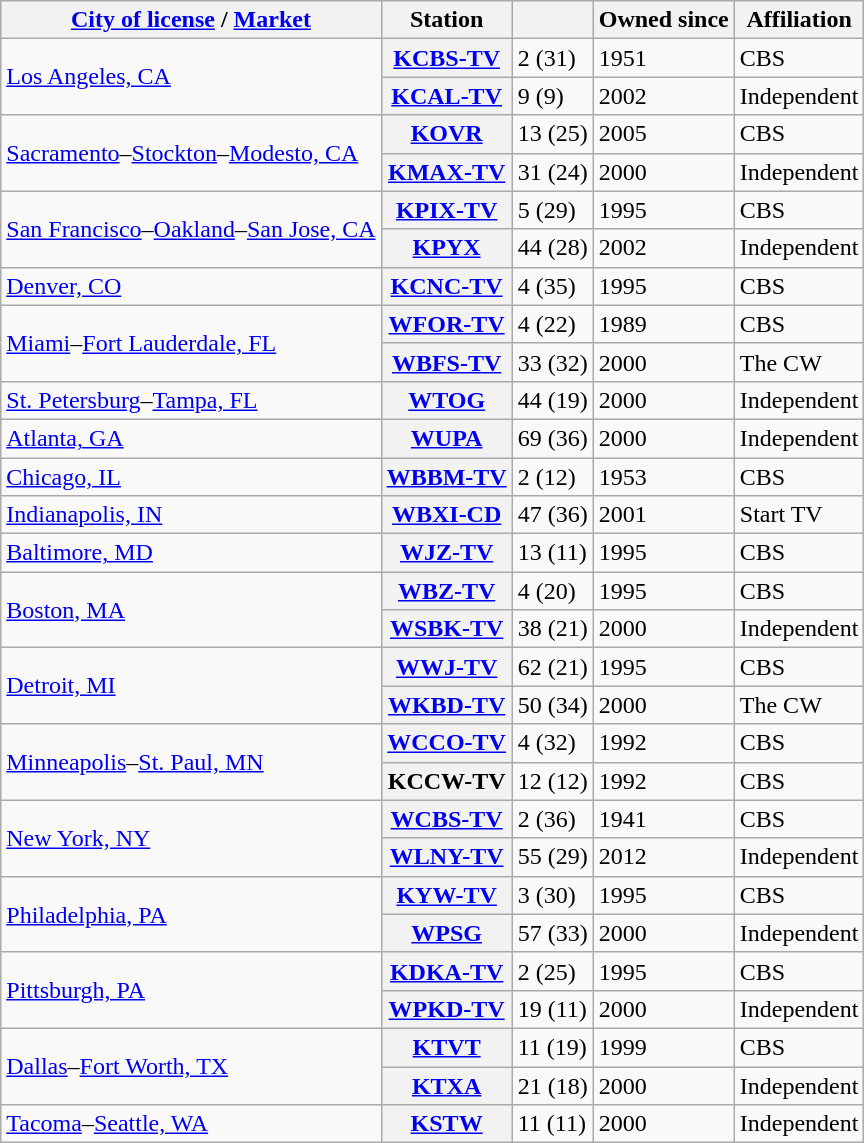<table class="wikitable sortable">
<tr>
<th scope="col"><a href='#'>City of license</a> / <a href='#'>Market</a></th>
<th scope="col">Station</th>
<th scope="col"></th>
<th scope="col">Owned since</th>
<th scope="col">Affiliation</th>
</tr>
<tr>
<td rowspan="2"><a href='#'>Los Angeles, CA</a></td>
<th><a href='#'>KCBS-TV</a></th>
<td>2 (31)</td>
<td>1951</td>
<td>CBS</td>
</tr>
<tr>
<th><a href='#'>KCAL-TV</a></th>
<td>9 (9)</td>
<td>2002</td>
<td>Independent</td>
</tr>
<tr>
<td rowspan="2"><a href='#'>Sacramento</a>–<a href='#'>Stockton</a>–<a href='#'>Modesto, CA</a></td>
<th><a href='#'>KOVR</a></th>
<td>13 (25)</td>
<td>2005</td>
<td>CBS</td>
</tr>
<tr>
<th><a href='#'>KMAX-TV</a></th>
<td>31 (24)</td>
<td>2000</td>
<td>Independent</td>
</tr>
<tr>
<td rowspan="2"><a href='#'>San Francisco</a>–<a href='#'>Oakland</a>–<a href='#'>San Jose, CA</a></td>
<th><a href='#'>KPIX-TV</a></th>
<td>5 (29)</td>
<td>1995</td>
<td>CBS</td>
</tr>
<tr>
<th><a href='#'>KPYX</a></th>
<td>44 (28)</td>
<td>2002</td>
<td>Independent</td>
</tr>
<tr>
<td><a href='#'>Denver, CO</a></td>
<th><a href='#'>KCNC-TV</a></th>
<td>4 (35)</td>
<td>1995</td>
<td>CBS</td>
</tr>
<tr>
<td rowspan="2"><a href='#'>Miami</a>–<a href='#'>Fort Lauderdale, FL</a></td>
<th><a href='#'>WFOR-TV</a></th>
<td>4 (22)</td>
<td>1989</td>
<td>CBS</td>
</tr>
<tr>
<th><a href='#'>WBFS-TV</a></th>
<td>33 (32)</td>
<td>2000</td>
<td>The CW</td>
</tr>
<tr>
<td><a href='#'>St. Petersburg</a>–<a href='#'>Tampa, FL</a></td>
<th><a href='#'>WTOG</a></th>
<td>44 (19)</td>
<td>2000</td>
<td>Independent</td>
</tr>
<tr>
<td><a href='#'>Atlanta, GA</a></td>
<th><a href='#'>WUPA</a></th>
<td>69 (36)</td>
<td>2000</td>
<td>Independent</td>
</tr>
<tr>
<td><a href='#'>Chicago, IL</a></td>
<th><a href='#'>WBBM-TV</a></th>
<td>2 (12)</td>
<td>1953</td>
<td>CBS</td>
</tr>
<tr>
<td><a href='#'>Indianapolis, IN</a></td>
<th><a href='#'>WBXI-CD</a></th>
<td>47 (36)</td>
<td>2001</td>
<td>Start TV</td>
</tr>
<tr>
<td><a href='#'>Baltimore, MD</a></td>
<th><a href='#'>WJZ-TV</a></th>
<td>13 (11)</td>
<td>1995</td>
<td>CBS</td>
</tr>
<tr>
<td rowspan="2"><a href='#'>Boston, MA</a></td>
<th><a href='#'>WBZ-TV</a></th>
<td>4 (20)</td>
<td>1995</td>
<td>CBS</td>
</tr>
<tr>
<th><a href='#'>WSBK-TV</a></th>
<td>38 (21)</td>
<td>2000</td>
<td>Independent</td>
</tr>
<tr>
<td rowspan="2"><a href='#'>Detroit, MI</a></td>
<th><a href='#'>WWJ-TV</a></th>
<td>62 (21)</td>
<td>1995</td>
<td>CBS</td>
</tr>
<tr>
<th><a href='#'>WKBD-TV</a></th>
<td>50 (34)</td>
<td>2000</td>
<td>The CW</td>
</tr>
<tr>
<td rowspan="2"><a href='#'>Minneapolis</a>–<a href='#'>St. Paul, MN</a></td>
<th><a href='#'>WCCO-TV</a></th>
<td>4 (32)</td>
<td>1992</td>
<td>CBS</td>
</tr>
<tr>
<th>KCCW-TV</th>
<td>12 (12)</td>
<td>1992</td>
<td>CBS</td>
</tr>
<tr>
<td rowspan="2"><a href='#'>New York, NY</a></td>
<th><a href='#'>WCBS-TV</a></th>
<td>2 (36)</td>
<td>1941</td>
<td>CBS</td>
</tr>
<tr>
<th><a href='#'>WLNY-TV</a></th>
<td>55 (29)</td>
<td>2012</td>
<td>Independent</td>
</tr>
<tr>
<td rowspan="2"><a href='#'>Philadelphia, PA</a></td>
<th><a href='#'>KYW-TV</a></th>
<td>3 (30)</td>
<td>1995</td>
<td>CBS</td>
</tr>
<tr>
<th><a href='#'>WPSG</a></th>
<td>57 (33)</td>
<td>2000</td>
<td>Independent</td>
</tr>
<tr>
<td rowspan="2"><a href='#'>Pittsburgh, PA</a></td>
<th><a href='#'>KDKA-TV</a></th>
<td>2 (25)</td>
<td>1995</td>
<td>CBS</td>
</tr>
<tr>
<th><a href='#'>WPKD-TV</a></th>
<td>19 (11)</td>
<td>2000</td>
<td>Independent</td>
</tr>
<tr>
<td rowspan="2"><a href='#'>Dallas</a>–<a href='#'>Fort Worth, TX</a></td>
<th><a href='#'>KTVT</a></th>
<td>11 (19)</td>
<td>1999</td>
<td>CBS</td>
</tr>
<tr>
<th><a href='#'>KTXA</a></th>
<td>21 (18)</td>
<td>2000</td>
<td>Independent</td>
</tr>
<tr>
<td><a href='#'>Tacoma</a>–<a href='#'>Seattle, WA</a></td>
<th><a href='#'>KSTW</a></th>
<td>11 (11)</td>
<td>2000</td>
<td>Independent</td>
</tr>
</table>
